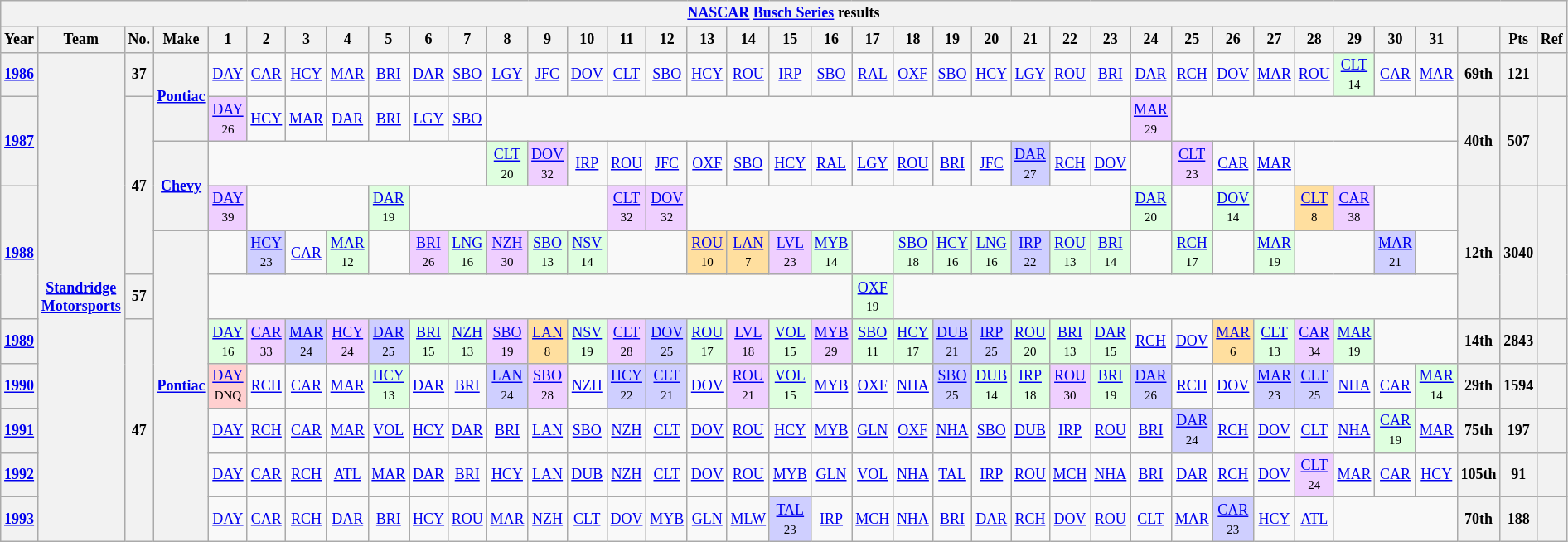<table class="wikitable" style="text-align:center; font-size:75%">
<tr>
<th colspan=42><a href='#'>NASCAR</a> <a href='#'>Busch Series</a> results</th>
</tr>
<tr>
<th>Year</th>
<th>Team</th>
<th>No.</th>
<th>Make</th>
<th>1</th>
<th>2</th>
<th>3</th>
<th>4</th>
<th>5</th>
<th>6</th>
<th>7</th>
<th>8</th>
<th>9</th>
<th>10</th>
<th>11</th>
<th>12</th>
<th>13</th>
<th>14</th>
<th>15</th>
<th>16</th>
<th>17</th>
<th>18</th>
<th>19</th>
<th>20</th>
<th>21</th>
<th>22</th>
<th>23</th>
<th>24</th>
<th>25</th>
<th>26</th>
<th>27</th>
<th>28</th>
<th>29</th>
<th>30</th>
<th>31</th>
<th></th>
<th>Pts</th>
<th>Ref</th>
</tr>
<tr>
<th><a href='#'>1986</a></th>
<th rowspan=11><a href='#'>Standridge Motorsports</a></th>
<th>37</th>
<th rowspan=2><a href='#'>Pontiac</a></th>
<td><a href='#'>DAY</a></td>
<td><a href='#'>CAR</a></td>
<td><a href='#'>HCY</a></td>
<td><a href='#'>MAR</a></td>
<td><a href='#'>BRI</a></td>
<td><a href='#'>DAR</a></td>
<td><a href='#'>SBO</a></td>
<td><a href='#'>LGY</a></td>
<td><a href='#'>JFC</a></td>
<td><a href='#'>DOV</a></td>
<td><a href='#'>CLT</a></td>
<td><a href='#'>SBO</a></td>
<td><a href='#'>HCY</a></td>
<td><a href='#'>ROU</a></td>
<td><a href='#'>IRP</a></td>
<td><a href='#'>SBO</a></td>
<td><a href='#'>RAL</a></td>
<td><a href='#'>OXF</a></td>
<td><a href='#'>SBO</a></td>
<td><a href='#'>HCY</a></td>
<td><a href='#'>LGY</a></td>
<td><a href='#'>ROU</a></td>
<td><a href='#'>BRI</a></td>
<td><a href='#'>DAR</a></td>
<td><a href='#'>RCH</a></td>
<td><a href='#'>DOV</a></td>
<td><a href='#'>MAR</a></td>
<td><a href='#'>ROU</a></td>
<td style="background:#DFFFDF;"><a href='#'>CLT</a><br><small>14</small></td>
<td><a href='#'>CAR</a></td>
<td><a href='#'>MAR</a></td>
<th>69th</th>
<th>121</th>
<th></th>
</tr>
<tr>
<th rowspan=2><a href='#'>1987</a></th>
<th rowspan=4>47</th>
<td style="background:#EFCFFF;"><a href='#'>DAY</a><br><small>26</small></td>
<td><a href='#'>HCY</a></td>
<td><a href='#'>MAR</a></td>
<td><a href='#'>DAR</a></td>
<td><a href='#'>BRI</a></td>
<td><a href='#'>LGY</a></td>
<td><a href='#'>SBO</a></td>
<td colspan=16></td>
<td style="background:#EFCFFF;"><a href='#'>MAR</a><br><small>29</small></td>
<td colspan=7></td>
<th rowspan=2>40th</th>
<th rowspan=2>507</th>
<th rowspan=2></th>
</tr>
<tr>
<th rowspan=2><a href='#'>Chevy</a></th>
<td colspan=7></td>
<td style="background:#DFFFDF;"><a href='#'>CLT</a><br><small>20</small></td>
<td style="background:#EFCFFF;"><a href='#'>DOV</a><br><small>32</small></td>
<td><a href='#'>IRP</a></td>
<td><a href='#'>ROU</a></td>
<td><a href='#'>JFC</a></td>
<td><a href='#'>OXF</a></td>
<td><a href='#'>SBO</a></td>
<td><a href='#'>HCY</a></td>
<td><a href='#'>RAL</a></td>
<td><a href='#'>LGY</a></td>
<td><a href='#'>ROU</a></td>
<td><a href='#'>BRI</a></td>
<td><a href='#'>JFC</a></td>
<td style="background:#CFCFFF;"><a href='#'>DAR</a><br><small>27</small></td>
<td><a href='#'>RCH</a></td>
<td><a href='#'>DOV</a></td>
<td></td>
<td style="background:#EFCFFF;"><a href='#'>CLT</a><br><small>23</small></td>
<td><a href='#'>CAR</a></td>
<td><a href='#'>MAR</a></td>
<td colspan=4></td>
</tr>
<tr>
<th rowspan=3><a href='#'>1988</a></th>
<td style="background:#EFCFFF;"><a href='#'>DAY</a><br><small>39</small></td>
<td colspan=3></td>
<td style="background:#DFFFDF;"><a href='#'>DAR</a><br><small>19</small></td>
<td colspan=5></td>
<td style="background:#EFCFFF;"><a href='#'>CLT</a><br><small>32</small></td>
<td style="background:#EFCFFF;"><a href='#'>DOV</a><br><small>32</small></td>
<td colspan=11></td>
<td style="background:#DFFFDF;"><a href='#'>DAR</a><br><small>20</small></td>
<td></td>
<td style="background:#DFFFDF;"><a href='#'>DOV</a><br><small>14</small></td>
<td></td>
<td style="background:#FFDF9F;"><a href='#'>CLT</a><br><small>8</small></td>
<td style="background:#EFCFFF;"><a href='#'>CAR</a><br><small>38</small></td>
<td colspan=2></td>
<th rowspan=3>12th</th>
<th rowspan=3>3040</th>
<th rowspan=3></th>
</tr>
<tr>
<th rowspan=7><a href='#'>Pontiac</a></th>
<td></td>
<td style="background:#CFCFFF;"><a href='#'>HCY</a><br><small>23</small></td>
<td><a href='#'>CAR</a></td>
<td style="background:#DFFFDF;"><a href='#'>MAR</a><br><small>12</small></td>
<td></td>
<td style="background:#EFCFFF;"><a href='#'>BRI</a><br><small>26</small></td>
<td style="background:#DFFFDF;"><a href='#'>LNG</a><br><small>16</small></td>
<td style="background:#EFCFFF;"><a href='#'>NZH</a><br><small>30</small></td>
<td style="background:#DFFFDF;"><a href='#'>SBO</a><br><small>13</small></td>
<td style="background:#DFFFDF;"><a href='#'>NSV</a><br><small>14</small></td>
<td colspan=2></td>
<td style="background:#FFDF9F;"><a href='#'>ROU</a><br><small>10</small></td>
<td style="background:#FFDF9F;"><a href='#'>LAN</a><br><small>7</small></td>
<td style="background:#EFCFFF;"><a href='#'>LVL</a><br><small>23</small></td>
<td style="background:#DFFFDF;"><a href='#'>MYB</a><br><small>14</small></td>
<td></td>
<td style="background:#DFFFDF;"><a href='#'>SBO</a><br><small>18</small></td>
<td style="background:#DFFFDF;"><a href='#'>HCY</a><br><small>16</small></td>
<td style="background:#DFFFDF;"><a href='#'>LNG</a><br><small>16</small></td>
<td style="background:#CFCFFF;"><a href='#'>IRP</a><br><small>22</small></td>
<td style="background:#DFFFDF;"><a href='#'>ROU</a><br><small>13</small></td>
<td style="background:#DFFFDF;"><a href='#'>BRI</a><br><small>14</small></td>
<td></td>
<td style="background:#DFFFDF;"><a href='#'>RCH</a><br><small>17</small></td>
<td></td>
<td style="background:#DFFFDF;"><a href='#'>MAR</a><br><small>19</small></td>
<td colspan=2></td>
<td style="background:#CFCFFF;"><a href='#'>MAR</a><br><small>21</small></td>
<td></td>
</tr>
<tr>
<th>57</th>
<td colspan=16></td>
<td style="background:#DFFFDF;"><a href='#'>OXF</a><br><small>19</small></td>
<td colspan=14></td>
</tr>
<tr>
<th><a href='#'>1989</a></th>
<th rowspan=5>47</th>
<td style="background:#DFFFDF;"><a href='#'>DAY</a><br><small>16</small></td>
<td style="background:#EFCFFF;"><a href='#'>CAR</a><br><small>33</small></td>
<td style="background:#CFCFFF;"><a href='#'>MAR</a><br><small>24</small></td>
<td style="background:#EFCFFF;"><a href='#'>HCY</a><br><small>24</small></td>
<td style="background:#CFCFFF;"><a href='#'>DAR</a><br><small>25</small></td>
<td style="background:#DFFFDF;"><a href='#'>BRI</a><br><small>15</small></td>
<td style="background:#DFFFDF;"><a href='#'>NZH</a><br><small>13</small></td>
<td style="background:#EFCFFF;"><a href='#'>SBO</a><br><small>19</small></td>
<td style="background:#FFDF9F;"><a href='#'>LAN</a><br><small>8</small></td>
<td style="background:#DFFFDF;"><a href='#'>NSV</a><br><small>19</small></td>
<td style="background:#EFCFFF;"><a href='#'>CLT</a><br><small>28</small></td>
<td style="background:#CFCFFF;"><a href='#'>DOV</a><br><small>25</small></td>
<td style="background:#DFFFDF;"><a href='#'>ROU</a><br><small>17</small></td>
<td style="background:#EFCFFF;"><a href='#'>LVL</a><br><small>18</small></td>
<td style="background:#DFFFDF;"><a href='#'>VOL</a><br><small>15</small></td>
<td style="background:#EFCFFF;"><a href='#'>MYB</a><br><small>29</small></td>
<td style="background:#DFFFDF;"><a href='#'>SBO</a><br><small>11</small></td>
<td style="background:#DFFFDF;"><a href='#'>HCY</a><br><small>17</small></td>
<td style="background:#CFCFFF;"><a href='#'>DUB</a><br><small>21</small></td>
<td style="background:#CFCFFF;"><a href='#'>IRP</a><br><small>25</small></td>
<td style="background:#DFFFDF;"><a href='#'>ROU</a><br><small>20</small></td>
<td style="background:#DFFFDF;"><a href='#'>BRI</a><br><small>13</small></td>
<td style="background:#DFFFDF;"><a href='#'>DAR</a><br><small>15</small></td>
<td><a href='#'>RCH</a></td>
<td><a href='#'>DOV</a></td>
<td style="background:#FFDF9F;"><a href='#'>MAR</a><br><small>6</small></td>
<td style="background:#DFFFDF;"><a href='#'>CLT</a><br><small>13</small></td>
<td style="background:#EFCFFF;"><a href='#'>CAR</a><br><small>34</small></td>
<td style="background:#DFFFDF;"><a href='#'>MAR</a><br><small>19</small></td>
<td colspan=2></td>
<th>14th</th>
<th>2843</th>
<th></th>
</tr>
<tr>
<th><a href='#'>1990</a></th>
<td style="background:#FFCFCF;"><a href='#'>DAY</a><br><small>DNQ</small></td>
<td><a href='#'>RCH</a></td>
<td><a href='#'>CAR</a></td>
<td><a href='#'>MAR</a></td>
<td style="background:#DFFFDF;"><a href='#'>HCY</a><br><small>13</small></td>
<td><a href='#'>DAR</a></td>
<td><a href='#'>BRI</a></td>
<td style="background:#CFCFFF;"><a href='#'>LAN</a><br><small>24</small></td>
<td style="background:#EFCFFF;"><a href='#'>SBO</a><br><small>28</small></td>
<td><a href='#'>NZH</a></td>
<td style="background:#CFCFFF;"><a href='#'>HCY</a><br><small>22</small></td>
<td style="background:#CFCFFF;"><a href='#'>CLT</a><br><small>21</small></td>
<td><a href='#'>DOV</a></td>
<td style="background:#EFCFFF;"><a href='#'>ROU</a><br><small>21</small></td>
<td style="background:#DFFFDF;"><a href='#'>VOL</a><br><small>15</small></td>
<td><a href='#'>MYB</a></td>
<td><a href='#'>OXF</a></td>
<td><a href='#'>NHA</a></td>
<td style="background:#CFCFFF;"><a href='#'>SBO</a><br><small>25</small></td>
<td style="background:#DFFFDF;"><a href='#'>DUB</a><br><small>14</small></td>
<td style="background:#DFFFDF;"><a href='#'>IRP</a><br><small>18</small></td>
<td style="background:#EFCFFF;"><a href='#'>ROU</a><br><small>30</small></td>
<td style="background:#DFFFDF;"><a href='#'>BRI</a><br><small>19</small></td>
<td style="background:#CFCFFF;"><a href='#'>DAR</a><br><small>26</small></td>
<td><a href='#'>RCH</a></td>
<td><a href='#'>DOV</a></td>
<td style="background:#CFCFFF;"><a href='#'>MAR</a><br><small>23</small></td>
<td style="background:#CFCFFF;"><a href='#'>CLT</a><br><small>25</small></td>
<td><a href='#'>NHA</a></td>
<td><a href='#'>CAR</a></td>
<td style="background:#DFFFDF;"><a href='#'>MAR</a><br><small>14</small></td>
<th>29th</th>
<th>1594</th>
<th></th>
</tr>
<tr>
<th><a href='#'>1991</a></th>
<td><a href='#'>DAY</a></td>
<td><a href='#'>RCH</a></td>
<td><a href='#'>CAR</a></td>
<td><a href='#'>MAR</a></td>
<td><a href='#'>VOL</a></td>
<td><a href='#'>HCY</a></td>
<td><a href='#'>DAR</a></td>
<td><a href='#'>BRI</a></td>
<td><a href='#'>LAN</a></td>
<td><a href='#'>SBO</a></td>
<td><a href='#'>NZH</a></td>
<td><a href='#'>CLT</a></td>
<td><a href='#'>DOV</a></td>
<td><a href='#'>ROU</a></td>
<td><a href='#'>HCY</a></td>
<td><a href='#'>MYB</a></td>
<td><a href='#'>GLN</a></td>
<td><a href='#'>OXF</a></td>
<td><a href='#'>NHA</a></td>
<td><a href='#'>SBO</a></td>
<td><a href='#'>DUB</a></td>
<td><a href='#'>IRP</a></td>
<td><a href='#'>ROU</a></td>
<td><a href='#'>BRI</a></td>
<td style="background:#CFCFFF;"><a href='#'>DAR</a><br><small>24</small></td>
<td><a href='#'>RCH</a></td>
<td><a href='#'>DOV</a></td>
<td><a href='#'>CLT</a></td>
<td><a href='#'>NHA</a></td>
<td style="background:#DFFFDF;"><a href='#'>CAR</a><br><small>19</small></td>
<td><a href='#'>MAR</a></td>
<th>75th</th>
<th>197</th>
<th></th>
</tr>
<tr>
<th><a href='#'>1992</a></th>
<td><a href='#'>DAY</a></td>
<td><a href='#'>CAR</a></td>
<td><a href='#'>RCH</a></td>
<td><a href='#'>ATL</a></td>
<td><a href='#'>MAR</a></td>
<td><a href='#'>DAR</a></td>
<td><a href='#'>BRI</a></td>
<td><a href='#'>HCY</a></td>
<td><a href='#'>LAN</a></td>
<td><a href='#'>DUB</a></td>
<td><a href='#'>NZH</a></td>
<td><a href='#'>CLT</a></td>
<td><a href='#'>DOV</a></td>
<td><a href='#'>ROU</a></td>
<td><a href='#'>MYB</a></td>
<td><a href='#'>GLN</a></td>
<td><a href='#'>VOL</a></td>
<td><a href='#'>NHA</a></td>
<td><a href='#'>TAL</a></td>
<td><a href='#'>IRP</a></td>
<td><a href='#'>ROU</a></td>
<td><a href='#'>MCH</a></td>
<td><a href='#'>NHA</a></td>
<td><a href='#'>BRI</a></td>
<td><a href='#'>DAR</a></td>
<td><a href='#'>RCH</a></td>
<td><a href='#'>DOV</a></td>
<td style="background:#EFCFFF;"><a href='#'>CLT</a><br><small>24</small></td>
<td><a href='#'>MAR</a></td>
<td><a href='#'>CAR</a></td>
<td><a href='#'>HCY</a></td>
<th>105th</th>
<th>91</th>
<th></th>
</tr>
<tr>
<th><a href='#'>1993</a></th>
<td><a href='#'>DAY</a></td>
<td><a href='#'>CAR</a></td>
<td><a href='#'>RCH</a></td>
<td><a href='#'>DAR</a></td>
<td><a href='#'>BRI</a></td>
<td><a href='#'>HCY</a></td>
<td><a href='#'>ROU</a></td>
<td><a href='#'>MAR</a></td>
<td><a href='#'>NZH</a></td>
<td><a href='#'>CLT</a></td>
<td><a href='#'>DOV</a></td>
<td><a href='#'>MYB</a></td>
<td><a href='#'>GLN</a></td>
<td><a href='#'>MLW</a></td>
<td style="background:#CFCFFF;"><a href='#'>TAL</a><br><small>23</small></td>
<td><a href='#'>IRP</a></td>
<td><a href='#'>MCH</a></td>
<td><a href='#'>NHA</a></td>
<td><a href='#'>BRI</a></td>
<td><a href='#'>DAR</a></td>
<td><a href='#'>RCH</a></td>
<td><a href='#'>DOV</a></td>
<td><a href='#'>ROU</a></td>
<td><a href='#'>CLT</a></td>
<td><a href='#'>MAR</a></td>
<td style="background:#CFCFFF;"><a href='#'>CAR</a><br><small>23</small></td>
<td><a href='#'>HCY</a></td>
<td><a href='#'>ATL</a></td>
<td colspan=3></td>
<th>70th</th>
<th>188</th>
<th></th>
</tr>
</table>
